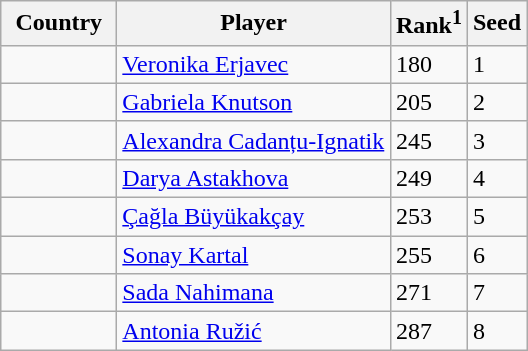<table class="sortable wikitable">
<tr>
<th width="70">Country</th>
<th width="175">Player</th>
<th>Rank<sup>1</sup></th>
<th>Seed</th>
</tr>
<tr>
<td></td>
<td><a href='#'>Veronika Erjavec</a></td>
<td>180</td>
<td>1</td>
</tr>
<tr>
<td></td>
<td><a href='#'>Gabriela Knutson</a></td>
<td>205</td>
<td>2</td>
</tr>
<tr>
<td></td>
<td><a href='#'>Alexandra Cadanțu-Ignatik</a></td>
<td>245</td>
<td>3</td>
</tr>
<tr>
<td></td>
<td><a href='#'>Darya Astakhova</a></td>
<td>249</td>
<td>4</td>
</tr>
<tr>
<td></td>
<td><a href='#'>Çağla Büyükakçay</a></td>
<td>253</td>
<td>5</td>
</tr>
<tr>
<td></td>
<td><a href='#'>Sonay Kartal</a></td>
<td>255</td>
<td>6</td>
</tr>
<tr>
<td></td>
<td><a href='#'>Sada Nahimana</a></td>
<td>271</td>
<td>7</td>
</tr>
<tr>
<td></td>
<td><a href='#'>Antonia Ružić</a></td>
<td>287</td>
<td>8</td>
</tr>
</table>
